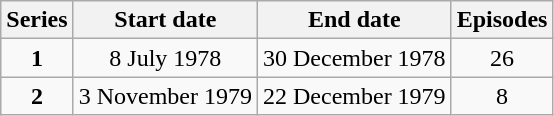<table class="wikitable" style="text-align:center;">
<tr>
<th>Series</th>
<th>Start date</th>
<th>End date</th>
<th>Episodes</th>
</tr>
<tr>
<td><strong>1</strong></td>
<td>8 July 1978</td>
<td>30 December 1978</td>
<td>26</td>
</tr>
<tr>
<td><strong>2</strong></td>
<td>3 November 1979</td>
<td>22 December 1979</td>
<td>8</td>
</tr>
</table>
